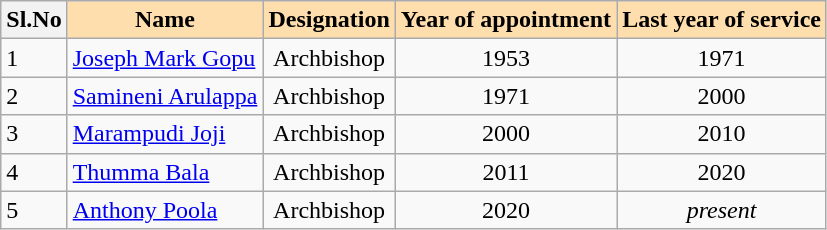<table class="wikitable">
<tr>
<th>Sl.No</th>
<th style="background: #ffdead;">Name</th>
<th style="background: #ffdead;">Designation</th>
<th style="background: #ffdead;">Year of appointment</th>
<th style="background: #ffdead;">Last year of service</th>
</tr>
<tr>
<td>1</td>
<td><a href='#'>Joseph Mark Gopu</a></td>
<td align="center">Archbishop</td>
<td align="center">1953</td>
<td align="center">1971</td>
</tr>
<tr>
<td>2</td>
<td><a href='#'>Samineni Arulappa</a></td>
<td align="center">Archbishop</td>
<td align="center">1971</td>
<td align="center">2000</td>
</tr>
<tr>
<td>3</td>
<td><a href='#'>Marampudi Joji</a></td>
<td align="center">Archbishop</td>
<td align="center">2000</td>
<td align="center">2010</td>
</tr>
<tr>
<td>4</td>
<td><a href='#'>Thumma Bala</a></td>
<td align="center">Archbishop</td>
<td align="center">2011</td>
<td align="center">2020</td>
</tr>
<tr>
<td>5</td>
<td><a href='#'>Anthony Poola</a></td>
<td align="center">Archbishop</td>
<td align="center">2020</td>
<td align="center"><em>present</em></td>
</tr>
</table>
